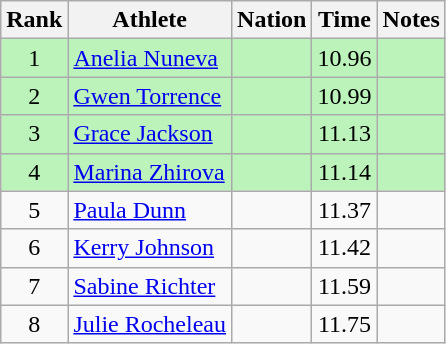<table class="wikitable sortable" style="text-align:center">
<tr>
<th>Rank</th>
<th>Athlete</th>
<th>Nation</th>
<th>Time</th>
<th>Notes</th>
</tr>
<tr style="background:#bbf3bb;">
<td>1</td>
<td align=left><a href='#'>Anelia Nuneva</a></td>
<td align=left></td>
<td>10.96</td>
<td></td>
</tr>
<tr style="background:#bbf3bb;">
<td>2</td>
<td align=left><a href='#'>Gwen Torrence</a></td>
<td align=left></td>
<td>10.99</td>
<td></td>
</tr>
<tr style="background:#bbf3bb;">
<td>3</td>
<td align=left><a href='#'>Grace Jackson</a></td>
<td align=left></td>
<td>11.13</td>
<td></td>
</tr>
<tr style="background:#bbf3bb;">
<td>4</td>
<td align=left><a href='#'>Marina Zhirova</a></td>
<td align=left></td>
<td>11.14</td>
<td></td>
</tr>
<tr>
<td>5</td>
<td align=left><a href='#'>Paula Dunn</a></td>
<td align=left></td>
<td>11.37</td>
<td></td>
</tr>
<tr>
<td>6</td>
<td align=left><a href='#'>Kerry Johnson</a></td>
<td align=left></td>
<td>11.42</td>
<td></td>
</tr>
<tr>
<td>7</td>
<td align=left><a href='#'>Sabine Richter</a></td>
<td align=left></td>
<td>11.59</td>
<td></td>
</tr>
<tr>
<td>8</td>
<td align=left><a href='#'>Julie Rocheleau</a></td>
<td align=left></td>
<td>11.75</td>
<td></td>
</tr>
</table>
